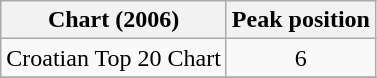<table class="wikitable sortable">
<tr>
<th align="left">Chart (2006)</th>
<th align="left">Peak position</th>
</tr>
<tr>
<td align="left">Croatian Top 20 Chart</td>
<td align="center">6</td>
</tr>
<tr>
</tr>
</table>
